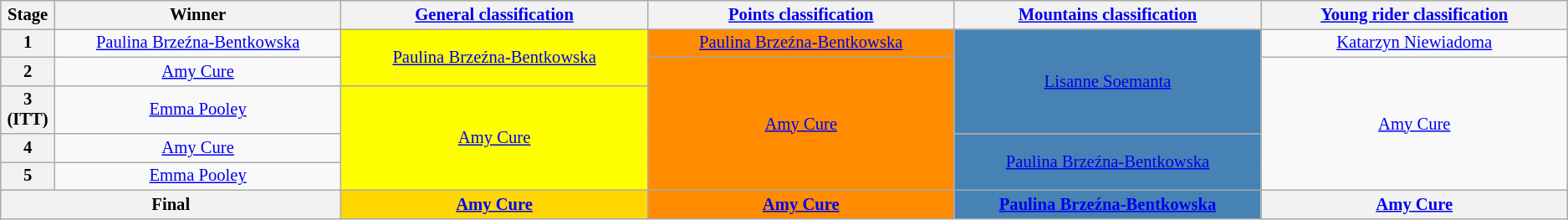<table class="wikitable" style="text-align: center; font-size:86%;">
<tr style="background:#efefef;">
<th style="width:1%;">Stage</th>
<th style="width:14%;">Winner</th>
<th style="width:15%;"><a href='#'>General classification</a><br></th>
<th style="width:15%;"><a href='#'>Points classification</a><br></th>
<th style="width:15%;"><a href='#'>Mountains classification</a><br></th>
<th style="width:15%;"><a href='#'>Young rider classification</a><br></th>
</tr>
<tr>
<th>1</th>
<td><a href='#'>Paulina Brzeźna-Bentkowska</a></td>
<td style="background:yellow;" rowspan=2><a href='#'>Paulina Brzeźna-Bentkowska</a></td>
<td style="background:#FF8C00;"><a href='#'>Paulina Brzeźna-Bentkowska</a></td>
<td style="background:#4682B4;" rowspan=3><a href='#'>Lisanne Soemanta</a></td>
<td style="background:offwhite;"><a href='#'>Katarzyn Niewiadoma</a></td>
</tr>
<tr>
<th>2</th>
<td><a href='#'>Amy Cure</a></td>
<td style="background:#FF8C00;" rowspan=4><a href='#'>Amy Cure</a></td>
<td style="background:offwhite;" rowspan=4><a href='#'>Amy Cure</a></td>
</tr>
<tr>
<th>3 (ITT)</th>
<td><a href='#'>Emma Pooley</a></td>
<td style="background:yellow;" rowspan=3><a href='#'>Amy Cure</a></td>
</tr>
<tr>
<th>4</th>
<td><a href='#'>Amy Cure</a></td>
<td style="background:#4682B4;" rowspan=2><a href='#'>Paulina Brzeźna-Bentkowska</a></td>
</tr>
<tr>
<th>5</th>
<td><a href='#'>Emma Pooley</a></td>
</tr>
<tr>
<th colspan=2><strong>Final</strong></th>
<th style="background:gold;"><a href='#'>Amy Cure</a></th>
<th style="background:#FF8C00;"><a href='#'>Amy Cure</a></th>
<th style="background:#4682B4;"><a href='#'>Paulina Brzeźna-Bentkowska</a></th>
<th style="background:offwhite;"><a href='#'>Amy Cure</a></th>
</tr>
</table>
